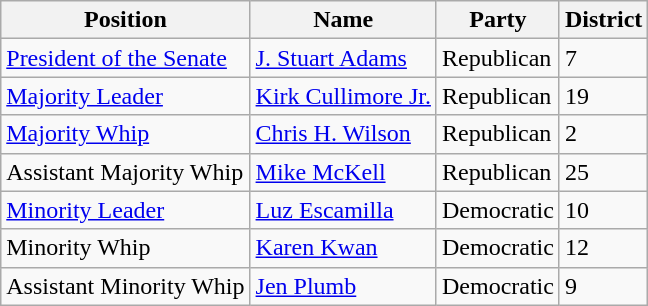<table class="wikitable">
<tr>
<th>Position</th>
<th>Name</th>
<th>Party</th>
<th>District</th>
</tr>
<tr>
<td><a href='#'>President of the Senate</a></td>
<td><a href='#'>J. Stuart Adams</a></td>
<td>Republican</td>
<td>7</td>
</tr>
<tr>
<td><a href='#'>Majority Leader</a></td>
<td><a href='#'>Kirk Cullimore Jr.</a></td>
<td>Republican</td>
<td>19</td>
</tr>
<tr>
<td><a href='#'>Majority Whip</a></td>
<td><a href='#'>Chris H. Wilson</a></td>
<td>Republican</td>
<td>2</td>
</tr>
<tr>
<td>Assistant Majority Whip</td>
<td><a href='#'>Mike McKell</a></td>
<td>Republican</td>
<td>25</td>
</tr>
<tr>
<td><a href='#'>Minority Leader</a></td>
<td><a href='#'>Luz Escamilla</a></td>
<td>Democratic</td>
<td>10</td>
</tr>
<tr>
<td>Minority Whip</td>
<td><a href='#'>Karen Kwan</a></td>
<td>Democratic</td>
<td>12</td>
</tr>
<tr>
<td>Assistant Minority Whip</td>
<td><a href='#'>Jen Plumb</a></td>
<td>Democratic</td>
<td>9</td>
</tr>
</table>
